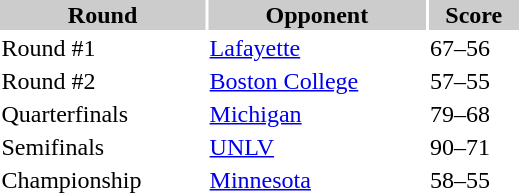<table style="border:'10' 'solid' 'gray' " width="350" align="left">
<tr>
<th bgcolor="#cccccc">Round</th>
<th bgcolor="#cccccc">Opponent</th>
<th bgcolor="#cccccc">Score</th>
</tr>
<tr>
<td>Round #1</td>
<td><a href='#'>Lafayette</a></td>
<td>67–56</td>
</tr>
<tr>
<td>Round #2</td>
<td><a href='#'>Boston College</a></td>
<td>57–55</td>
</tr>
<tr>
<td>Quarterfinals</td>
<td><a href='#'>Michigan</a></td>
<td>79–68</td>
</tr>
<tr>
<td>Semifinals</td>
<td><a href='#'>UNLV</a></td>
<td>90–71</td>
</tr>
<tr>
<td>Championship</td>
<td><a href='#'>Minnesota</a></td>
<td>58–55</td>
</tr>
</table>
